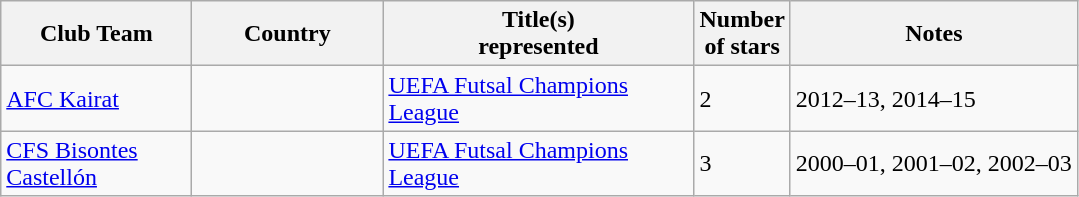<table class="wikitable sortable">
<tr>
<th width=120>Club Team</th>
<th width=120>Country</th>
<th width=200>Title(s)<br>represented</th>
<th>Number<br>of stars</th>
<th class="unsortable">Notes</th>
</tr>
<tr>
<td><a href='#'>AFC Kairat</a></td>
<td></td>
<td><a href='#'>UEFA Futsal Champions League</a></td>
<td>2</td>
<td>2012–13, 2014–15</td>
</tr>
<tr>
<td><a href='#'>CFS Bisontes Castellón</a></td>
<td></td>
<td><a href='#'>UEFA Futsal Champions League</a></td>
<td>3</td>
<td>2000–01, 2001–02, 2002–03</td>
</tr>
</table>
